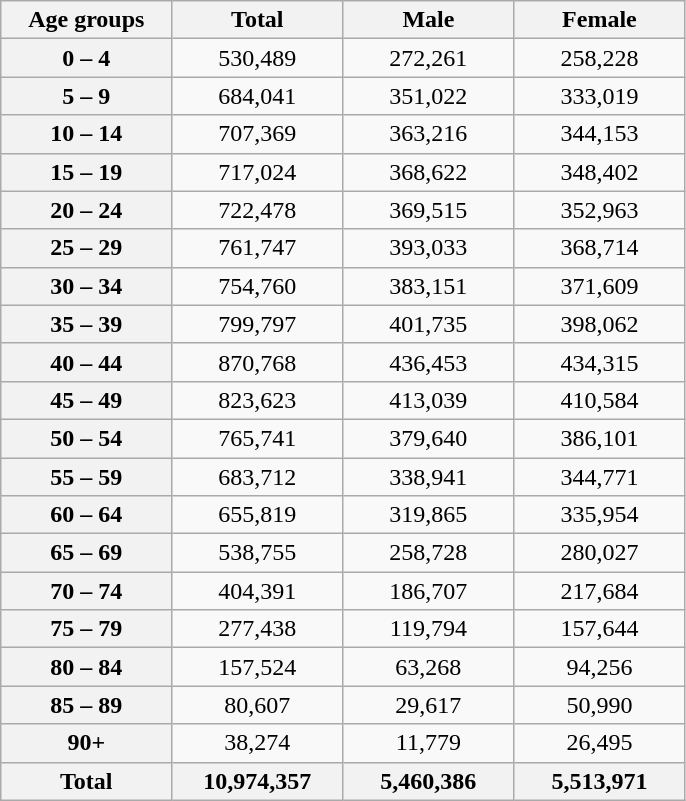<table class="wikitable">
<tr>
<th style="width:80pt;">Age groups</th>
<th style="width:80pt;">Total</th>
<th style="width:80pt;">Male</th>
<th style="width:80pt;">Female</th>
</tr>
<tr>
<th style="width:80pt;">0 – 4</th>
<td style="text-align:center;">530,489</td>
<td style="text-align:center;">272,261</td>
<td style="text-align:center;">258,228</td>
</tr>
<tr>
<th style="width:80pt;">5 – 9</th>
<td style="text-align:center;">684,041</td>
<td style="text-align:center;">351,022</td>
<td style="text-align:center;">333,019</td>
</tr>
<tr>
<th style="width:80pt;">10 – 14</th>
<td style="text-align:center;">707,369</td>
<td style="text-align:center;">363,216</td>
<td style="text-align:center;">344,153</td>
</tr>
<tr>
<th style="width:80pt;">15 – 19</th>
<td style="text-align:center;">717,024</td>
<td style="text-align:center;">368,622</td>
<td style="text-align:center;">348,402</td>
</tr>
<tr>
<th style="width:80pt;">20 – 24</th>
<td style="text-align:center;">722,478</td>
<td style="text-align:center;">369,515</td>
<td style="text-align:center;">352,963</td>
</tr>
<tr>
<th style="width:80pt;">25 – 29</th>
<td style="text-align:center;">761,747</td>
<td style="text-align:center;">393,033</td>
<td style="text-align:center;">368,714</td>
</tr>
<tr>
<th style="width:80pt;">30 – 34</th>
<td style="text-align:center;">754,760</td>
<td style="text-align:center;">383,151</td>
<td style="text-align:center;">371,609</td>
</tr>
<tr>
<th style="width:80pt;">35 – 39</th>
<td style="text-align:center;">799,797</td>
<td style="text-align:center;">401,735</td>
<td style="text-align:center;">398,062</td>
</tr>
<tr>
<th style="width:80pt;">40 – 44</th>
<td style="text-align:center;">870,768</td>
<td style="text-align:center;">436,453</td>
<td style="text-align:center;">434,315</td>
</tr>
<tr>
<th style="width:80pt;">45 – 49</th>
<td style="text-align:center;">823,623</td>
<td style="text-align:center;">413,039</td>
<td style="text-align:center;">410,584</td>
</tr>
<tr>
<th style="width:80pt;">50 – 54</th>
<td style="text-align:center;">765,741</td>
<td style="text-align:center;">379,640</td>
<td style="text-align:center;">386,101</td>
</tr>
<tr>
<th style="width:80pt;">55 – 59</th>
<td style="text-align:center;">683,712</td>
<td style="text-align:center;">338,941</td>
<td style="text-align:center;">344,771</td>
</tr>
<tr>
<th style="width:80pt;">60 – 64</th>
<td style="text-align:center;">655,819</td>
<td style="text-align:center;">319,865</td>
<td style="text-align:center;">335,954</td>
</tr>
<tr>
<th style="width:80pt;">65 – 69</th>
<td style="text-align:center;">538,755</td>
<td style="text-align:center;">258,728</td>
<td style="text-align:center;">280,027</td>
</tr>
<tr>
<th style="width:80pt;">70 – 74</th>
<td style="text-align:center;">404,391</td>
<td style="text-align:center;">186,707</td>
<td style="text-align:center;">217,684</td>
</tr>
<tr>
<th style="width:80pt;">75 – 79</th>
<td style="text-align:center;">277,438</td>
<td style="text-align:center;">119,794</td>
<td style="text-align:center;">157,644</td>
</tr>
<tr>
<th style="width:80pt;">80 – 84</th>
<td style="text-align:center;">157,524</td>
<td style="text-align:center;">63,268</td>
<td style="text-align:center;">94,256</td>
</tr>
<tr>
<th style="width:80pt;">85 – 89</th>
<td style="text-align:center;">80,607</td>
<td style="text-align:center;">29,617</td>
<td style="text-align:center;">50,990</td>
</tr>
<tr>
<th style="width:80pt;">90+</th>
<td style="text-align:center;">38,274</td>
<td style="text-align:center;">11,779</td>
<td style="text-align:center;">26,495</td>
</tr>
<tr>
<th>Total</th>
<th>10,974,357</th>
<th>5,460,386</th>
<th>5,513,971</th>
</tr>
</table>
